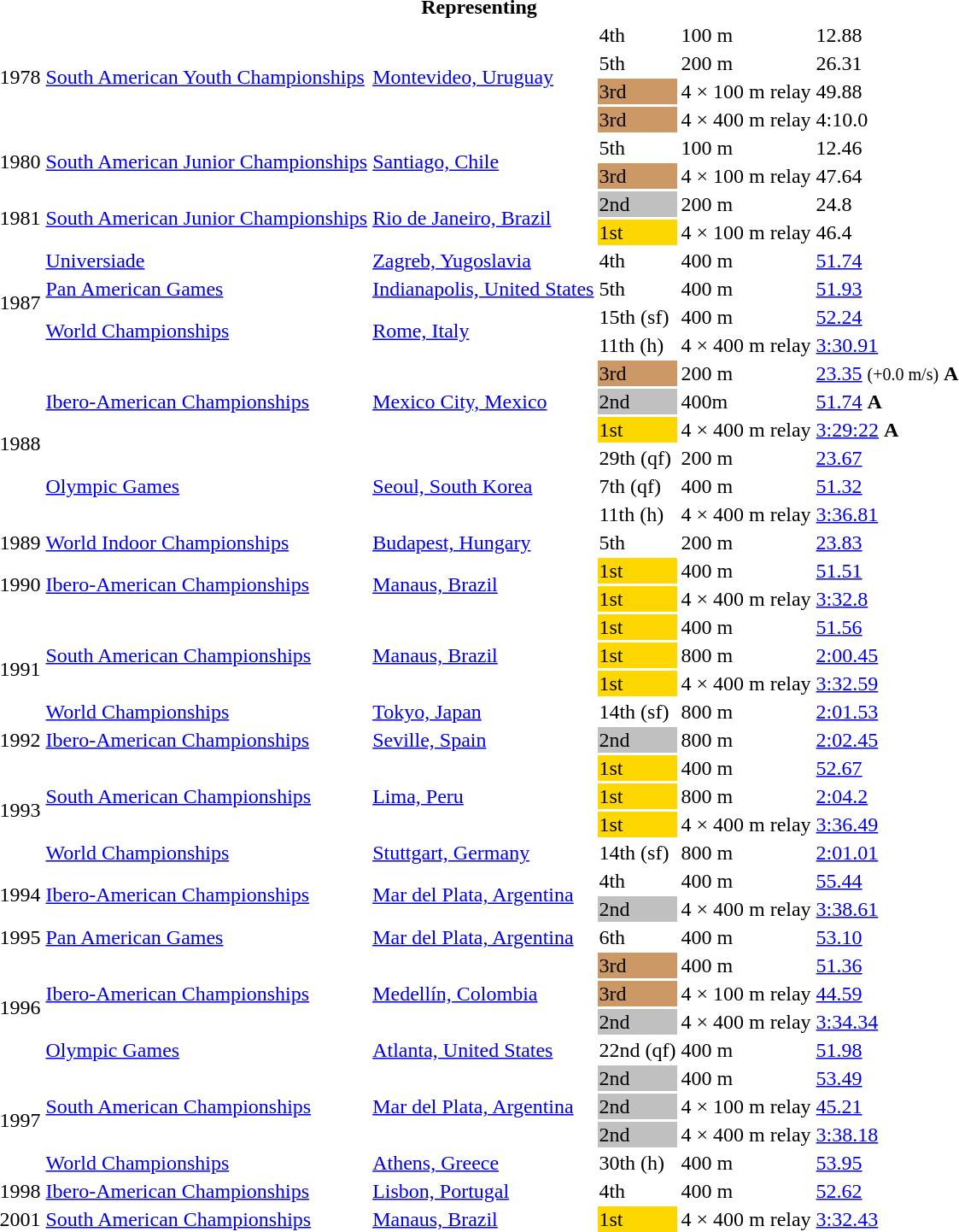<table>
<tr>
<th colspan="6">Representing </th>
</tr>
<tr>
<td rowspan=4>1978</td>
<td rowspan=4><a href='#'>South American Youth Championships</a></td>
<td rowspan=4><a href='#'>Montevideo, Uruguay</a></td>
<td>4th</td>
<td>100 m</td>
<td>12.88</td>
</tr>
<tr>
<td>5th</td>
<td>200 m</td>
<td>26.31</td>
</tr>
<tr>
<td bgcolor=cc9966>3rd</td>
<td>4 × 100 m relay</td>
<td>49.88</td>
</tr>
<tr>
<td bgcolor=cc9966>3rd</td>
<td>4 × 400 m relay</td>
<td>4:10.0</td>
</tr>
<tr>
<td rowspan=2>1980</td>
<td rowspan=2><a href='#'>South American Junior Championships</a></td>
<td rowspan=2><a href='#'>Santiago, Chile</a></td>
<td>5th</td>
<td>100 m</td>
<td>12.46</td>
</tr>
<tr>
<td bgcolor=cc9966>3rd</td>
<td>4 × 100 m relay</td>
<td>47.64</td>
</tr>
<tr>
<td rowspan=2>1981</td>
<td rowspan=2><a href='#'>South American Junior Championships</a></td>
<td rowspan=2><a href='#'>Rio de Janeiro, Brazil</a></td>
<td bgcolor=silver>2nd</td>
<td>200 m</td>
<td>24.8</td>
</tr>
<tr>
<td bgcolor=gold>1st</td>
<td>4 × 100 m relay</td>
<td>46.4</td>
</tr>
<tr>
<td rowspan=4>1987</td>
<td><a href='#'>Universiade</a></td>
<td><a href='#'>Zagreb, Yugoslavia</a></td>
<td>4th</td>
<td>400 m</td>
<td><a href='#'>51.74</a></td>
</tr>
<tr>
<td><a href='#'>Pan American Games</a></td>
<td><a href='#'>Indianapolis, United States</a></td>
<td>5th</td>
<td>400 m</td>
<td><a href='#'>51.93</a></td>
</tr>
<tr>
<td rowspan=2><a href='#'>World Championships</a></td>
<td rowspan=2><a href='#'>Rome, Italy</a></td>
<td>15th (sf)</td>
<td>400 m</td>
<td><a href='#'>52.24</a></td>
</tr>
<tr>
<td>11th (h)</td>
<td>4 × 400 m relay</td>
<td><a href='#'>3:30.91</a></td>
</tr>
<tr>
<td rowspan=6>1988</td>
<td rowspan=3><a href='#'>Ibero-American Championships</a></td>
<td rowspan=3><a href='#'>Mexico City, Mexico</a></td>
<td bgcolor=cc9966>3rd</td>
<td>200 m</td>
<td><a href='#'>23.35</a> <small>(+0.0 m/s)</small> <strong>A</strong></td>
</tr>
<tr>
<td bgcolor=silver>2nd</td>
<td>400m</td>
<td><a href='#'>51.74</a> <strong>A</strong></td>
</tr>
<tr>
<td bgcolor=gold>1st</td>
<td>4 × 400 m relay</td>
<td><a href='#'>3:29:22</a> <strong>A</strong></td>
</tr>
<tr>
<td rowspan=3><a href='#'>Olympic Games</a></td>
<td rowspan=3><a href='#'>Seoul, South Korea</a></td>
<td>29th (qf)</td>
<td>200 m</td>
<td><a href='#'>23.67</a></td>
</tr>
<tr>
<td>7th (qf)</td>
<td>400 m</td>
<td><a href='#'>51.32</a></td>
</tr>
<tr>
<td>11th (h)</td>
<td>4 × 400 m relay</td>
<td><a href='#'>3:36.81</a></td>
</tr>
<tr>
<td>1989</td>
<td><a href='#'>World Indoor Championships</a></td>
<td><a href='#'>Budapest, Hungary</a></td>
<td>5th</td>
<td>200 m</td>
<td><a href='#'>23.83</a></td>
</tr>
<tr>
<td rowspan=2>1990</td>
<td rowspan=2><a href='#'>Ibero-American Championships</a></td>
<td rowspan=2><a href='#'>Manaus, Brazil</a></td>
<td bgcolor=gold>1st</td>
<td>400 m</td>
<td><a href='#'>51.51</a></td>
</tr>
<tr>
<td bgcolor=gold>1st</td>
<td>4 × 400 m relay</td>
<td><a href='#'>3:32.8</a></td>
</tr>
<tr>
<td rowspan=4>1991</td>
<td rowspan=3><a href='#'>South American Championships</a></td>
<td rowspan=3><a href='#'>Manaus, Brazil</a></td>
<td bgcolor=gold>1st</td>
<td>400 m</td>
<td><a href='#'>51.56</a></td>
</tr>
<tr>
<td bgcolor=gold>1st</td>
<td>800 m</td>
<td><a href='#'>2:00.45</a></td>
</tr>
<tr>
<td bgcolor=gold>1st</td>
<td>4 × 400 m relay</td>
<td><a href='#'>3:32.59</a></td>
</tr>
<tr>
<td><a href='#'>World Championships</a></td>
<td><a href='#'>Tokyo, Japan</a></td>
<td>14th (sf)</td>
<td>800 m</td>
<td><a href='#'>2:01.53</a></td>
</tr>
<tr>
<td>1992</td>
<td><a href='#'>Ibero-American Championships</a></td>
<td><a href='#'>Seville, Spain</a></td>
<td bgcolor=silver>2nd</td>
<td>800 m</td>
<td><a href='#'>2:02.45</a></td>
</tr>
<tr>
<td rowspan=4>1993</td>
<td rowspan=3><a href='#'>South American Championships</a></td>
<td rowspan=3><a href='#'>Lima, Peru</a></td>
<td bgcolor=gold>1st</td>
<td>400 m</td>
<td><a href='#'>52.67</a></td>
</tr>
<tr>
<td bgcolor=gold>1st</td>
<td>800 m</td>
<td><a href='#'>2:04.2</a></td>
</tr>
<tr>
<td bgcolor=gold>1st</td>
<td>4 × 400 m relay</td>
<td><a href='#'>3:36.49</a></td>
</tr>
<tr>
<td><a href='#'>World Championships</a></td>
<td><a href='#'>Stuttgart, Germany</a></td>
<td>14th (sf)</td>
<td>800 m</td>
<td><a href='#'>2:01.01</a></td>
</tr>
<tr>
<td rowspan=2>1994</td>
<td rowspan=2><a href='#'>Ibero-American Championships</a></td>
<td rowspan=2><a href='#'>Mar del Plata, Argentina</a></td>
<td>4th</td>
<td>400 m</td>
<td><a href='#'>55.44</a></td>
</tr>
<tr>
<td bgcolor=silver>2nd</td>
<td>4 × 400 m relay</td>
<td><a href='#'>3:38.61</a></td>
</tr>
<tr>
<td>1995</td>
<td><a href='#'>Pan American Games</a></td>
<td><a href='#'>Mar del Plata, Argentina</a></td>
<td>6th</td>
<td>400 m</td>
<td><a href='#'>53.10</a></td>
</tr>
<tr>
<td rowspan=4>1996</td>
<td rowspan=3><a href='#'>Ibero-American Championships</a></td>
<td rowspan=3><a href='#'>Medellín, Colombia</a></td>
<td bgcolor=cc9966>3rd</td>
<td>400 m</td>
<td><a href='#'>51.36</a></td>
</tr>
<tr>
<td bgcolor=cc9966>3rd</td>
<td>4 × 100 m relay</td>
<td><a href='#'>44.59</a></td>
</tr>
<tr>
<td bgcolor=silver>2nd</td>
<td>4 × 400 m relay</td>
<td><a href='#'>3:34.34</a></td>
</tr>
<tr>
<td><a href='#'>Olympic Games</a></td>
<td><a href='#'>Atlanta, United States</a></td>
<td>22nd (qf)</td>
<td>400 m</td>
<td><a href='#'>51.98</a></td>
</tr>
<tr>
<td rowspan=4>1997</td>
<td rowspan=3><a href='#'>South American Championships</a></td>
<td rowspan=3><a href='#'>Mar del Plata, Argentina</a></td>
<td bgcolor=silver>2nd</td>
<td>400 m</td>
<td><a href='#'>53.49</a></td>
</tr>
<tr>
<td bgcolor=silver>2nd</td>
<td>4 × 100 m relay</td>
<td><a href='#'>45.21</a></td>
</tr>
<tr>
<td bgcolor=silver>2nd</td>
<td>4 × 400 m relay</td>
<td><a href='#'>3:38.18</a></td>
</tr>
<tr>
<td><a href='#'>World Championships</a></td>
<td><a href='#'>Athens, Greece</a></td>
<td>30th (h)</td>
<td>400 m</td>
<td><a href='#'>53.95</a></td>
</tr>
<tr>
<td>1998</td>
<td><a href='#'>Ibero-American Championships</a></td>
<td><a href='#'>Lisbon, Portugal</a></td>
<td>4th</td>
<td>400 m</td>
<td><a href='#'>52.62</a></td>
</tr>
<tr>
<td>2001</td>
<td><a href='#'>South American Championships</a></td>
<td><a href='#'>Manaus, Brazil</a></td>
<td bgcolor=gold>1st</td>
<td>4 × 400 m relay</td>
<td><a href='#'>3:32.43</a></td>
</tr>
</table>
